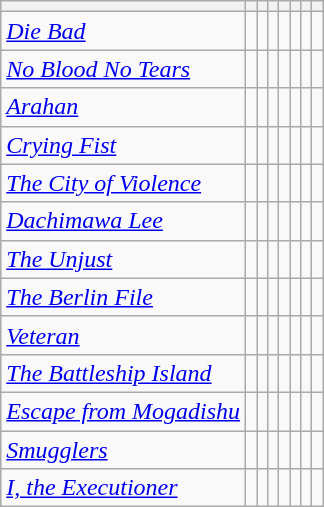<table class="wikitable plainrowheaders">
<tr>
<th></th>
<th></th>
<th></th>
<th></th>
<th></th>
<th></th>
<th></th>
<th></th>
</tr>
<tr>
<td><em><a href='#'>Die Bad</a></em></td>
<td></td>
<td></td>
<td></td>
<td></td>
<td></td>
<td></td>
<td></td>
</tr>
<tr>
<td><em><a href='#'>No Blood No Tears</a></em></td>
<td></td>
<td></td>
<td></td>
<td></td>
<td></td>
<td></td>
<td></td>
</tr>
<tr>
<td><em><a href='#'>Arahan</a></em></td>
<td></td>
<td></td>
<td></td>
<td></td>
<td></td>
<td></td>
<td></td>
</tr>
<tr>
<td><em><a href='#'>Crying Fist</a></em></td>
<td></td>
<td></td>
<td></td>
<td></td>
<td></td>
<td></td>
<td></td>
</tr>
<tr>
<td><em><a href='#'>The City of Violence</a></em></td>
<td></td>
<td></td>
<td></td>
<td></td>
<td></td>
<td></td>
<td></td>
</tr>
<tr>
<td><em><a href='#'>Dachimawa Lee</a></em></td>
<td></td>
<td></td>
<td></td>
<td></td>
<td></td>
<td></td>
<td></td>
</tr>
<tr>
<td><em><a href='#'>The Unjust</a></em></td>
<td></td>
<td></td>
<td></td>
<td></td>
<td></td>
<td></td>
<td></td>
</tr>
<tr>
<td><em><a href='#'>The Berlin File</a></em></td>
<td></td>
<td></td>
<td></td>
<td></td>
<td></td>
<td></td>
<td></td>
</tr>
<tr>
<td><em><a href='#'>Veteran</a></em></td>
<td></td>
<td></td>
<td></td>
<td></td>
<td></td>
<td></td>
<td></td>
</tr>
<tr>
<td><em><a href='#'>The Battleship Island</a></em></td>
<td></td>
<td></td>
<td></td>
<td></td>
<td></td>
<td></td>
<td></td>
</tr>
<tr>
<td><em><a href='#'>Escape from Mogadishu</a></em></td>
<td></td>
<td></td>
<td></td>
<td></td>
<td></td>
<td></td>
<td></td>
</tr>
<tr>
<td><em><a href='#'>Smugglers</a></em></td>
<td></td>
<td></td>
<td></td>
<td></td>
<td></td>
<td></td>
</tr>
<tr>
<td><em><a href='#'>I, the Executioner</a></em></td>
<td></td>
<td></td>
<td></td>
<td></td>
<td></td>
<td></td>
<td></td>
</tr>
</table>
